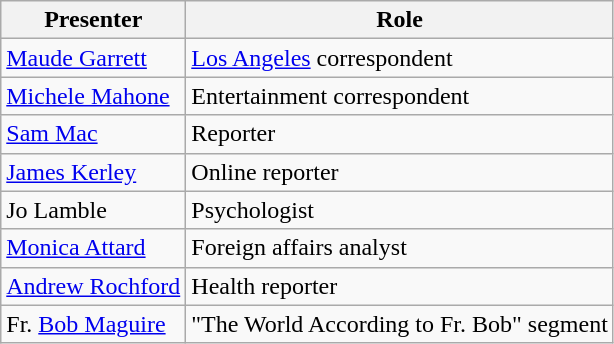<table class="wikitable">
<tr>
<th>Presenter</th>
<th>Role</th>
</tr>
<tr>
<td><a href='#'>Maude Garrett</a></td>
<td><a href='#'>Los Angeles</a> correspondent</td>
</tr>
<tr>
<td><a href='#'>Michele Mahone</a></td>
<td>Entertainment correspondent</td>
</tr>
<tr>
<td><a href='#'>Sam Mac</a></td>
<td>Reporter</td>
</tr>
<tr>
<td><a href='#'>James Kerley</a></td>
<td>Online reporter</td>
</tr>
<tr>
<td>Jo Lamble</td>
<td>Psychologist</td>
</tr>
<tr>
<td><a href='#'>Monica Attard</a></td>
<td>Foreign affairs analyst</td>
</tr>
<tr>
<td><a href='#'>Andrew Rochford</a></td>
<td>Health reporter</td>
</tr>
<tr>
<td>Fr. <a href='#'>Bob Maguire</a></td>
<td>"The World According to Fr. Bob" segment</td>
</tr>
</table>
